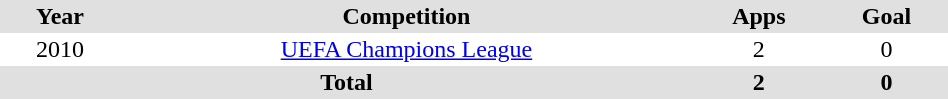<table border="0" cellpadding="2" cellspacing="0" style="width:50%;">
<tr style="text-align:center; background:#e0e0e0;">
<th>Year</th>
<th>Competition</th>
<th>Apps</th>
<th>Goal</th>
</tr>
<tr style="text-align:center;">
<td>2010</td>
<td><a href='#'>UEFA Champions League</a></td>
<td>2</td>
<td>0</td>
</tr>
<tr style="text-align:center; background:#e0e0e0;">
<th colspan="2">Total</th>
<th style="text-align:center;">2</th>
<th style="text-align:center;">0</th>
</tr>
</table>
